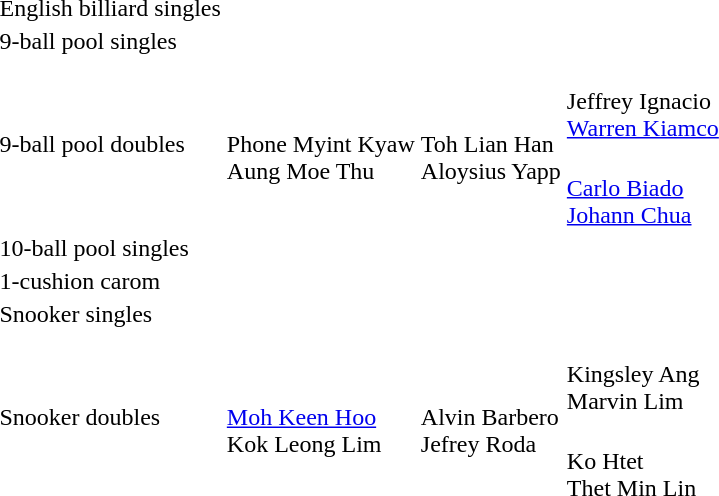<table>
<tr>
<td rowspan=2>English billiard singles</td>
<td rowspan=2></td>
<td rowspan=2></td>
<td></td>
</tr>
<tr>
<td></td>
</tr>
<tr>
<td rowspan=2>9-ball pool singles</td>
<td rowspan=2></td>
<td rowspan=2></td>
<td></td>
</tr>
<tr>
<td></td>
</tr>
<tr>
<td rowspan=2>9-ball pool doubles</td>
<td rowspan=2><br>Phone Myint Kyaw<br>Aung Moe Thu</td>
<td rowspan=2><br>Toh Lian Han<br>Aloysius Yapp</td>
<td><br>Jeffrey Ignacio<br><a href='#'>Warren Kiamco</a></td>
</tr>
<tr>
<td><br><a href='#'>Carlo Biado</a><br><a href='#'>Johann Chua</a></td>
</tr>
<tr>
<td rowspan=2>10-ball pool singles</td>
<td rowspan=2></td>
<td rowspan=2></td>
<td></td>
</tr>
<tr>
<td></td>
</tr>
<tr>
<td rowspan=2>1-cushion carom</td>
<td rowspan=2></td>
<td rowspan=2></td>
<td></td>
</tr>
<tr>
<td></td>
</tr>
<tr>
<td rowspan=2>Snooker singles</td>
<td rowspan=2></td>
<td rowspan=2></td>
<td></td>
</tr>
<tr>
<td></td>
</tr>
<tr>
<td rowspan=2>Snooker doubles</td>
<td rowspan=2><br><a href='#'>Moh Keen Hoo</a><br>Kok Leong Lim</td>
<td rowspan=2><br>Alvin Barbero<br>Jefrey Roda</td>
<td><br>Kingsley Ang<br>Marvin Lim</td>
</tr>
<tr>
<td><br>Ko Htet<br>Thet Min Lin</td>
</tr>
</table>
